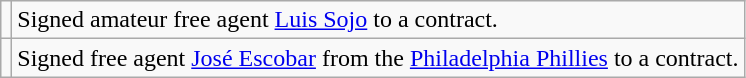<table class="wikitable">
<tr>
<td></td>
<td>Signed amateur free agent <a href='#'>Luis Sojo</a> to a contract.</td>
</tr>
<tr>
<td></td>
<td>Signed free agent <a href='#'>José Escobar</a> from the <a href='#'>Philadelphia Phillies</a> to a contract.</td>
</tr>
</table>
